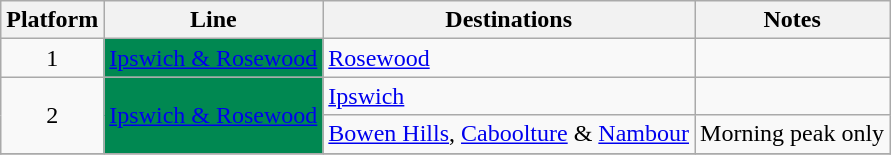<table class="wikitable" style="float: none; margin: 0.5em; ">
<tr>
<th>Platform</th>
<th>Line</th>
<th>Destinations</th>
<th>Notes</th>
</tr>
<tr>
<td style="text-align:center;">1</td>
<td style=background:#008851><a href='#'><span>Ipswich & Rosewood</span></a></td>
<td><a href='#'>Rosewood</a></td>
<td></td>
</tr>
<tr>
<td rowspan="2" style="text-align:center;">2</td>
<td rowspan="2" style=background:#008851><a href='#'><span>Ipswich & Rosewood</span></a></td>
<td><a href='#'>Ipswich</a></td>
<td></td>
</tr>
<tr>
<td><a href='#'>Bowen Hills</a>, <a href='#'>Caboolture</a> & <a href='#'>Nambour</a></td>
<td>Morning peak only</td>
</tr>
<tr>
</tr>
</table>
